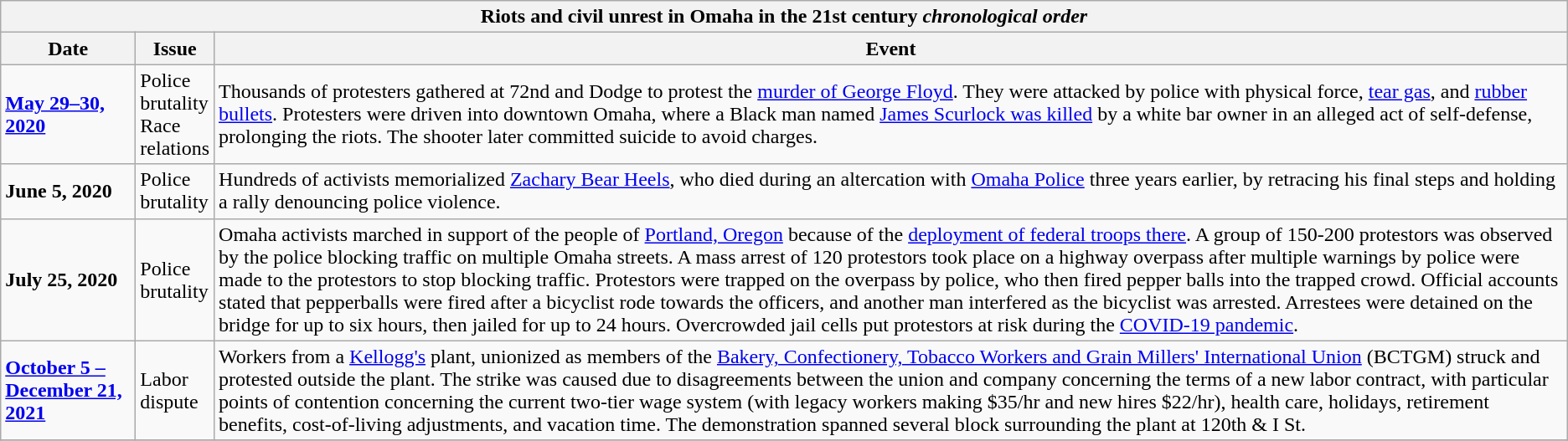<table class="wikitable">
<tr>
<th align="center" colspan="6"><strong>Riots and civil unrest in Omaha in the 21st century</strong> <em>chronological order</em></th>
</tr>
<tr>
<th scope="col" width="100">Date</th>
<th scope="col" width="50">Issue</th>
<th scope="col">Event</th>
</tr>
<tr>
<td><strong><a href='#'>May 29–30, 2020</a></strong></td>
<td>Police brutality<br>Race relations</td>
<td>Thousands of protesters gathered at 72nd and Dodge to protest the <a href='#'>murder of George Floyd</a>. They were attacked by police with physical force, <a href='#'>tear gas</a>, and <a href='#'>rubber bullets</a>. Protesters were driven into downtown Omaha, where a Black man named <a href='#'>James Scurlock was killed</a> by a white bar owner in an alleged act of self-defense, prolonging the riots.  The shooter later committed suicide to avoid charges.</td>
</tr>
<tr>
<td><strong>June 5, 2020</strong></td>
<td>Police brutality</td>
<td>Hundreds of activists memorialized <a href='#'>Zachary Bear Heels</a>, who died during an altercation with <a href='#'>Omaha Police</a> three years earlier, by retracing his final steps and holding a rally denouncing police violence.</td>
</tr>
<tr>
<td><strong>July 25, 2020</strong></td>
<td>Police brutality</td>
<td>Omaha activists marched in support of the people of <a href='#'>Portland, Oregon</a> because of the <a href='#'>deployment of federal troops there</a>. A group of 150-200 protestors was observed by the police blocking traffic on multiple Omaha streets.  A mass arrest of 120 protestors took place on a highway overpass after multiple warnings by police were made to the protestors to stop blocking traffic. Protestors were trapped on the overpass by police, who then fired pepper balls into the trapped crowd. Official accounts stated that pepperballs were fired after a bicyclist rode towards the officers, and another man interfered as the bicyclist was arrested.  Arrestees were detained on the bridge for up to six hours, then jailed for up to 24 hours. Overcrowded jail cells put protestors at risk during the <a href='#'>COVID-19 pandemic</a>.</td>
</tr>
<tr>
<td><strong><a href='#'>October 5 – December 21, 2021</a></strong></td>
<td>Labor dispute</td>
<td>Workers from a <a href='#'>Kellogg's</a> plant, unionized as members of the <a href='#'>Bakery, Confectionery, Tobacco Workers and Grain Millers' International Union</a> (BCTGM) struck and protested outside the plant. The strike was caused due to disagreements between the union and company concerning the terms of a new labor contract, with particular points of contention concerning the current two-tier wage system (with legacy workers making $35/hr and new hires $22/hr), health care, holidays, retirement benefits, cost-of-living adjustments, and vacation time. The demonstration spanned several block surrounding the plant at 120th & I St.</td>
</tr>
<tr>
</tr>
</table>
